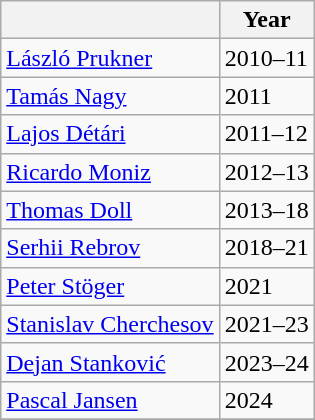<table class="wikitable">
<tr>
<th></th>
<th>Year</th>
</tr>
<tr>
<td> <a href='#'>László Prukner</a></td>
<td>2010–11</td>
</tr>
<tr>
<td> <a href='#'>Tamás Nagy</a></td>
<td>2011</td>
</tr>
<tr>
<td> <a href='#'>Lajos Détári</a></td>
<td>2011–12</td>
</tr>
<tr>
<td> <a href='#'>Ricardo Moniz</a></td>
<td>2012–13</td>
</tr>
<tr>
<td> <a href='#'>Thomas Doll</a></td>
<td>2013–18</td>
</tr>
<tr>
<td> <a href='#'>Serhii Rebrov</a></td>
<td>2018–21</td>
</tr>
<tr>
<td> <a href='#'>Peter Stöger</a></td>
<td>2021</td>
</tr>
<tr>
<td> <a href='#'>Stanislav Cherchesov</a></td>
<td>2021–23</td>
</tr>
<tr>
<td> <a href='#'>Dejan Stanković</a></td>
<td>2023–24</td>
</tr>
<tr>
<td> <a href='#'>Pascal Jansen</a></td>
<td>2024</td>
</tr>
<tr>
</tr>
</table>
